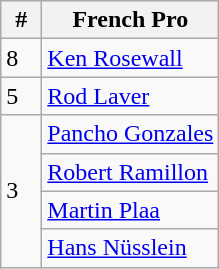<table class=wikitable style="display:inline-table;">
<tr>
<th width=20>#</th>
<th>French Pro</th>
</tr>
<tr>
<td>8</td>
<td> <a href='#'>Ken Rosewall</a></td>
</tr>
<tr>
<td>5</td>
<td> <a href='#'>Rod Laver</a></td>
</tr>
<tr>
<td rowspan="4">3</td>
<td> <a href='#'>Pancho Gonzales</a></td>
</tr>
<tr>
<td> <a href='#'>Robert Ramillon</a></td>
</tr>
<tr>
<td> <a href='#'>Martin Plaa</a></td>
</tr>
<tr>
<td> <a href='#'>Hans Nüsslein</a></td>
</tr>
</table>
